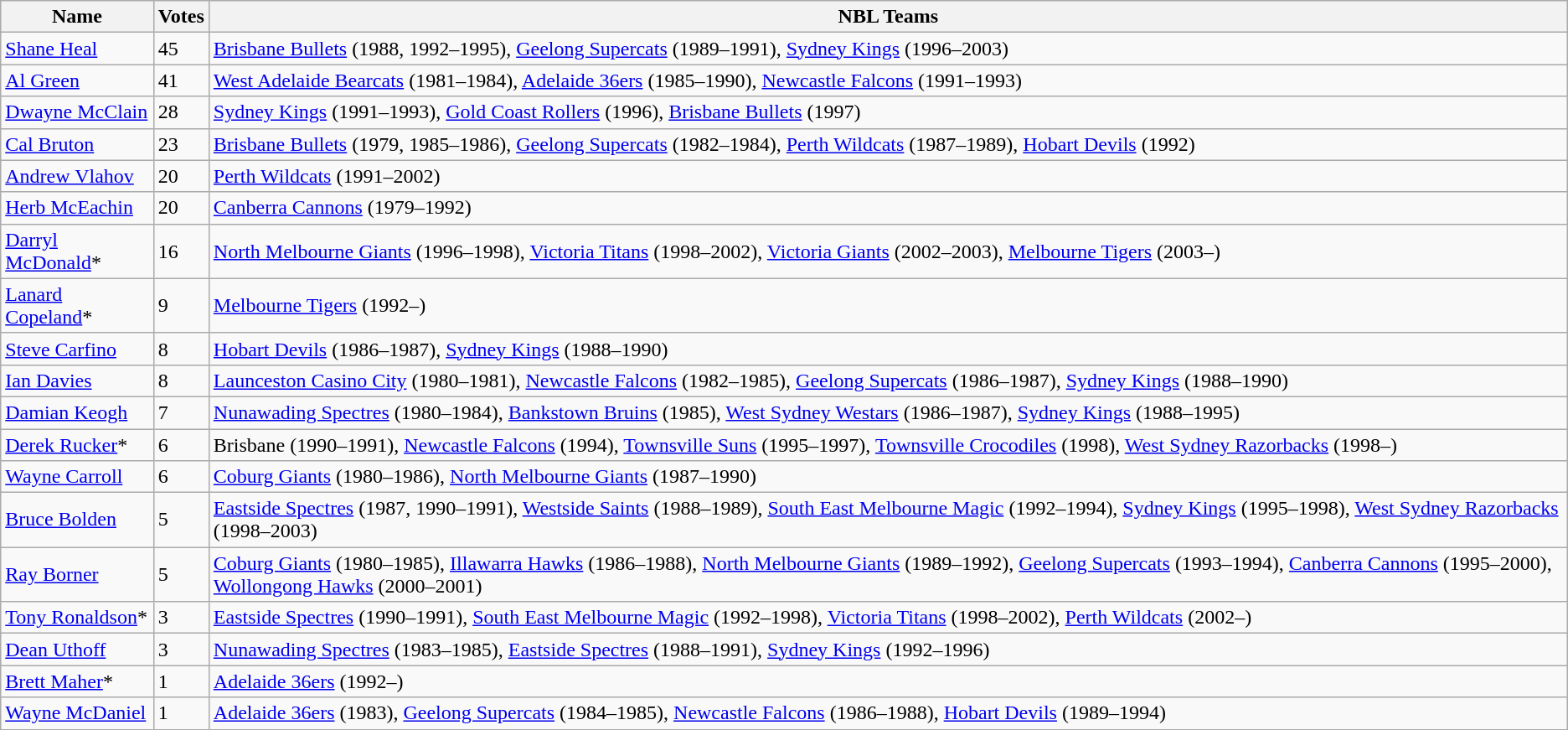<table class="wikitable">
<tr>
<th>Name</th>
<th>Votes</th>
<th>NBL Teams</th>
</tr>
<tr>
<td><a href='#'>Shane Heal</a></td>
<td>45</td>
<td><a href='#'>Brisbane Bullets</a> (1988, 1992–1995), <a href='#'>Geelong Supercats</a> (1989–1991), <a href='#'>Sydney Kings</a> (1996–2003)</td>
</tr>
<tr>
<td><a href='#'>Al Green</a></td>
<td>41</td>
<td><a href='#'>West Adelaide Bearcats</a> (1981–1984), <a href='#'>Adelaide 36ers</a> (1985–1990), <a href='#'>Newcastle Falcons</a> (1991–1993)</td>
</tr>
<tr>
<td><a href='#'>Dwayne McClain</a></td>
<td>28</td>
<td><a href='#'>Sydney Kings</a> (1991–1993), <a href='#'>Gold Coast Rollers</a> (1996), <a href='#'>Brisbane Bullets</a> (1997)</td>
</tr>
<tr>
<td><a href='#'>Cal Bruton</a></td>
<td>23</td>
<td><a href='#'>Brisbane Bullets</a> (1979, 1985–1986), <a href='#'>Geelong Supercats</a> (1982–1984), <a href='#'>Perth Wildcats</a> (1987–1989), <a href='#'>Hobart Devils</a> (1992)</td>
</tr>
<tr>
<td><a href='#'>Andrew Vlahov</a></td>
<td>20</td>
<td><a href='#'>Perth Wildcats</a> (1991–2002)</td>
</tr>
<tr>
<td><a href='#'>Herb McEachin</a></td>
<td>20</td>
<td><a href='#'>Canberra Cannons</a> (1979–1992)</td>
</tr>
<tr>
<td><a href='#'>Darryl McDonald</a>*</td>
<td>16</td>
<td><a href='#'>North Melbourne Giants</a> (1996–1998), <a href='#'>Victoria Titans</a> (1998–2002), <a href='#'>Victoria Giants</a> (2002–2003), <a href='#'>Melbourne Tigers</a> (2003–)</td>
</tr>
<tr>
<td><a href='#'>Lanard Copeland</a>*</td>
<td>9</td>
<td><a href='#'>Melbourne Tigers</a> (1992–)</td>
</tr>
<tr>
<td><a href='#'>Steve Carfino</a></td>
<td>8</td>
<td><a href='#'>Hobart Devils</a> (1986–1987), <a href='#'>Sydney Kings</a> (1988–1990)</td>
</tr>
<tr>
<td><a href='#'>Ian Davies</a></td>
<td>8</td>
<td><a href='#'>Launceston Casino City</a> (1980–1981), <a href='#'>Newcastle Falcons</a> (1982–1985), <a href='#'>Geelong Supercats</a> (1986–1987), <a href='#'>Sydney Kings</a> (1988–1990)</td>
</tr>
<tr>
<td><a href='#'>Damian Keogh</a></td>
<td>7</td>
<td><a href='#'>Nunawading Spectres</a> (1980–1984), <a href='#'>Bankstown Bruins</a> (1985), <a href='#'>West Sydney Westars</a> (1986–1987), <a href='#'>Sydney Kings</a> (1988–1995)</td>
</tr>
<tr>
<td><a href='#'>Derek Rucker</a>*</td>
<td>6</td>
<td>Brisbane (1990–1991), <a href='#'>Newcastle Falcons</a> (1994), <a href='#'>Townsville Suns</a> (1995–1997), <a href='#'>Townsville Crocodiles</a> (1998), <a href='#'>West Sydney Razorbacks</a> (1998–)</td>
</tr>
<tr>
<td><a href='#'>Wayne Carroll</a></td>
<td>6</td>
<td><a href='#'>Coburg Giants</a> (1980–1986), <a href='#'>North Melbourne Giants</a> (1987–1990)</td>
</tr>
<tr>
<td><a href='#'>Bruce Bolden</a></td>
<td>5</td>
<td><a href='#'>Eastside Spectres</a> (1987, 1990–1991), <a href='#'>Westside Saints</a> (1988–1989), <a href='#'>South East Melbourne Magic</a> (1992–1994), <a href='#'>Sydney Kings</a> (1995–1998), <a href='#'>West Sydney Razorbacks</a> (1998–2003)</td>
</tr>
<tr>
<td><a href='#'>Ray Borner</a></td>
<td>5</td>
<td><a href='#'>Coburg Giants</a> (1980–1985), <a href='#'>Illawarra Hawks</a> (1986–1988), <a href='#'>North Melbourne Giants</a> (1989–1992), <a href='#'>Geelong Supercats</a> (1993–1994), <a href='#'>Canberra Cannons</a> (1995–2000), <a href='#'>Wollongong Hawks</a> (2000–2001)</td>
</tr>
<tr>
<td><a href='#'>Tony Ronaldson</a>*</td>
<td>3</td>
<td><a href='#'>Eastside Spectres</a> (1990–1991), <a href='#'>South East Melbourne Magic</a> (1992–1998), <a href='#'>Victoria Titans</a> (1998–2002), <a href='#'>Perth Wildcats</a> (2002–)</td>
</tr>
<tr>
<td><a href='#'>Dean Uthoff</a></td>
<td>3</td>
<td><a href='#'>Nunawading Spectres</a> (1983–1985), <a href='#'>Eastside Spectres</a> (1988–1991), <a href='#'>Sydney Kings</a> (1992–1996)</td>
</tr>
<tr>
<td><a href='#'>Brett Maher</a>*</td>
<td>1</td>
<td><a href='#'>Adelaide 36ers</a> (1992–)</td>
</tr>
<tr>
<td><a href='#'>Wayne McDaniel</a></td>
<td>1</td>
<td><a href='#'>Adelaide 36ers</a> (1983), <a href='#'>Geelong Supercats</a> (1984–1985), <a href='#'>Newcastle Falcons</a> (1986–1988), <a href='#'>Hobart Devils</a> (1989–1994)</td>
</tr>
</table>
